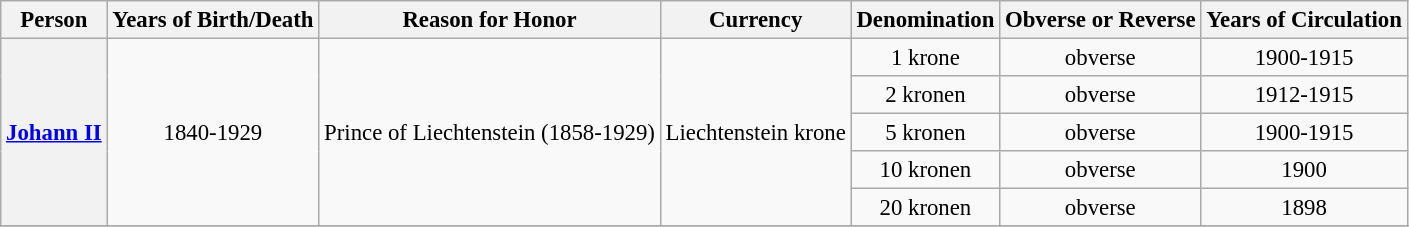<table class="wikitable" style="font-size:95%; text-align:center;">
<tr>
<th>Person</th>
<th>Years of Birth/Death</th>
<th>Reason for Honor</th>
<th>Currency</th>
<th>Denomination</th>
<th>Obverse or Reverse</th>
<th>Years of Circulation</th>
</tr>
<tr>
<th rowspan="5"><a href='#'>Johann II</a></th>
<td rowspan="5">1840-1929</td>
<td rowspan="5">Prince of Liechtenstein (1858-1929)</td>
<td rowspan="5">Liechtenstein krone</td>
<td>1 krone</td>
<td>obverse</td>
<td>1900-1915</td>
</tr>
<tr>
<td>2 kronen</td>
<td>obverse</td>
<td>1912-1915</td>
</tr>
<tr>
<td>5 kronen</td>
<td>obverse</td>
<td>1900-1915</td>
</tr>
<tr>
<td>10 kronen</td>
<td>obverse</td>
<td>1900</td>
</tr>
<tr>
<td>20 kronen</td>
<td>obverse</td>
<td>1898</td>
</tr>
<tr>
</tr>
</table>
